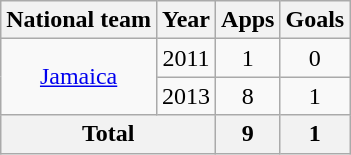<table class="wikitable" style="text-align: center;">
<tr>
<th>National team</th>
<th>Year</th>
<th>Apps</th>
<th>Goals</th>
</tr>
<tr>
<td rowspan="2"><a href='#'>Jamaica</a></td>
<td>2011</td>
<td>1</td>
<td>0</td>
</tr>
<tr>
<td>2013</td>
<td>8</td>
<td>1</td>
</tr>
<tr>
<th colspan="2">Total</th>
<th>9</th>
<th>1</th>
</tr>
</table>
